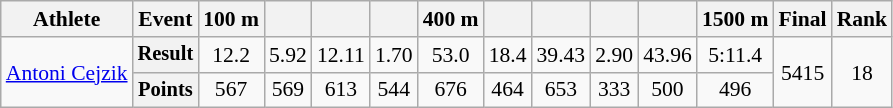<table class="wikitable" style="font-size:90%">
<tr>
<th>Athlete</th>
<th>Event</th>
<th>100 m</th>
<th></th>
<th></th>
<th></th>
<th>400 m</th>
<th></th>
<th></th>
<th></th>
<th></th>
<th>1500 m</th>
<th>Final</th>
<th>Rank</th>
</tr>
<tr align=center>
<td rowspan=2 align=left><a href='#'>Antoni Cejzik</a></td>
<th style="font-size:95%">Result</th>
<td>12.2</td>
<td>5.92</td>
<td>12.11</td>
<td>1.70</td>
<td>53.0</td>
<td>18.4</td>
<td>39.43</td>
<td>2.90</td>
<td>43.96</td>
<td>5:11.4</td>
<td colspan=1 rowspan=2>5415</td>
<td colspan=1 rowspan=2>18</td>
</tr>
<tr align=center>
<th style="font-size:95%">Points</th>
<td>567</td>
<td>569</td>
<td>613</td>
<td>544</td>
<td>676</td>
<td>464</td>
<td>653</td>
<td>333</td>
<td>500</td>
<td>496</td>
</tr>
</table>
